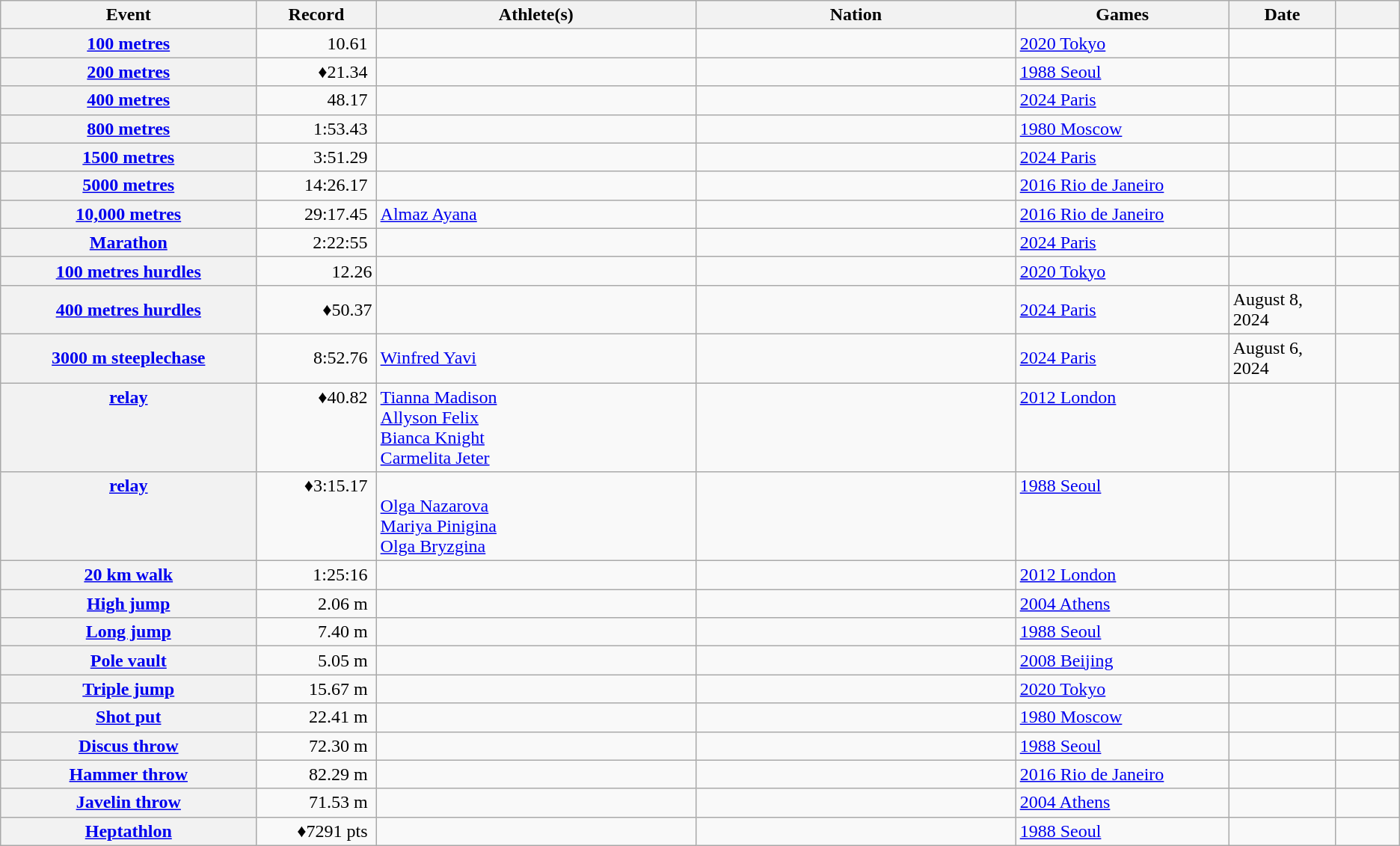<table class="wikitable sortable plainrowheaders">
<tr>
<th scope="col" width=12%>Event</th>
<th scope="col" class="unsortable" width=5%>Record</th>
<th scope="col" width=15%>Athlete(s)</th>
<th scope="col" width=15%>Nation</th>
<th scope="col" width=10%>Games</th>
<th scope="col" width=5%>Date</th>
<th scope="col" class="unsortable" width=3%></th>
</tr>
<tr>
<th scope="row"><a href='#'>100 metres</a></th>
<td align=right>10.61 </td>
<td></td>
<td></td>
<td><a href='#'>2020 Tokyo</a></td>
<td></td>
<td align=center></td>
</tr>
<tr>
<th scope="row"><a href='#'>200 metres</a></th>
<td align=right>♦21.34 </td>
<td></td>
<td></td>
<td><a href='#'>1988 Seoul</a></td>
<td></td>
<td align=center></td>
</tr>
<tr>
<th scope="row"><a href='#'>400 metres</a></th>
<td align=right>48.17 </td>
<td></td>
<td></td>
<td><a href='#'>2024 Paris</a></td>
<td></td>
<td align=center></td>
</tr>
<tr>
<th scope="row"><a href='#'>800 metres</a></th>
<td align=right>1:53.43 </td>
<td></td>
<td></td>
<td><a href='#'>1980 Moscow</a></td>
<td></td>
<td align=center></td>
</tr>
<tr>
<th scope="row"><a href='#'>1500 metres</a></th>
<td align=right>3:51.29 </td>
<td></td>
<td></td>
<td><a href='#'>2024 Paris</a></td>
<td></td>
<td align=center></td>
</tr>
<tr>
<th scope="row"><a href='#'>5000 metres</a></th>
<td align="right">14:26.17 </td>
<td></td>
<td></td>
<td><a href='#'>2016 Rio de Janeiro</a></td>
<td></td>
<td align="center"></td>
</tr>
<tr>
<th scope="row"><a href='#'>10,000 metres</a></th>
<td align="right">29:17.45 </td>
<td><a href='#'>Almaz Ayana</a></td>
<td></td>
<td><a href='#'>2016 Rio de Janeiro</a></td>
<td></td>
<td align=center></td>
</tr>
<tr>
<th scope="row"><a href='#'>Marathon</a></th>
<td align=right>2:22:55 </td>
<td></td>
<td></td>
<td><a href='#'>2024 Paris</a></td>
<td></td>
<td align=center></td>
</tr>
<tr>
<th scope="row"><a href='#'>100 metres hurdles</a></th>
<td align=right>12.26</td>
<td></td>
<td></td>
<td><a href='#'>2020 Tokyo</a></td>
<td></td>
<td align=center></td>
</tr>
<tr>
<th scope="row"><a href='#'>400 metres hurdles</a></th>
<td align=right>♦50.37</td>
<td></td>
<td></td>
<td><a href='#'>2024 Paris</a></td>
<td>August 8, 2024</td>
<td align=center></td>
</tr>
<tr>
<th scope="row"><a href='#'>3000 m steeplechase</a></th>
<td align=right>8:52.76 </td>
<td><a href='#'>Winfred Yavi</a></td>
<td></td>
<td><a href='#'>2024 Paris</a></td>
<td>August 6, 2024</td>
<td align=center></td>
</tr>
<tr valign=top>
<th scope="row"><a href='#'> relay</a></th>
<td align=right>♦40.82 </td>
<td><a href='#'>Tianna Madison</a><br><a href='#'>Allyson Felix</a><br><a href='#'>Bianca Knight</a><br><a href='#'>Carmelita Jeter</a></td>
<td></td>
<td><a href='#'>2012 London</a></td>
<td></td>
<td align=center></td>
</tr>
<tr valign=top>
<th scope="row"><a href='#'> relay</a></th>
<td align=right>♦3:15.17 </td>
<td><br><a href='#'>Olga Nazarova</a><br><a href='#'>Mariya Pinigina</a><br><a href='#'>Olga Bryzgina</a></td>
<td></td>
<td><a href='#'>1988 Seoul</a></td>
<td></td>
<td align=center></td>
</tr>
<tr>
<th scope="row"><a href='#'>20 km walk</a></th>
<td align=right>1:25:16 </td>
<td></td>
<td></td>
<td><a href='#'>2012 London</a></td>
<td></td>
<td align=center></td>
</tr>
<tr>
<th scope="row"><a href='#'>High jump</a></th>
<td align=right>2.06 m </td>
<td></td>
<td></td>
<td><a href='#'>2004 Athens</a></td>
<td></td>
<td align=center></td>
</tr>
<tr>
<th scope="row"><a href='#'>Long jump</a></th>
<td align=right>7.40 m </td>
<td></td>
<td></td>
<td><a href='#'>1988 Seoul</a></td>
<td></td>
<td align=center></td>
</tr>
<tr>
<th scope="row"><a href='#'>Pole vault</a></th>
<td align=right>5.05 m </td>
<td></td>
<td></td>
<td><a href='#'>2008 Beijing</a></td>
<td></td>
<td align=center></td>
</tr>
<tr>
<th scope="row"><a href='#'>Triple jump</a></th>
<td align=right>15.67 m </td>
<td></td>
<td></td>
<td><a href='#'>2020 Tokyo</a></td>
<td></td>
<td align=center></td>
</tr>
<tr>
<th scope="row"><a href='#'>Shot put</a></th>
<td align=right>22.41 m </td>
<td></td>
<td></td>
<td><a href='#'>1980 Moscow</a></td>
<td></td>
<td align=center></td>
</tr>
<tr>
<th scope="row"><a href='#'>Discus throw</a></th>
<td align=right>72.30 m </td>
<td></td>
<td></td>
<td><a href='#'>1988 Seoul</a></td>
<td></td>
<td align=center></td>
</tr>
<tr>
<th scope="row"><a href='#'>Hammer throw</a></th>
<td align=right>82.29 m </td>
<td></td>
<td></td>
<td><a href='#'>2016 Rio de Janeiro</a></td>
<td></td>
<td align=center></td>
</tr>
<tr>
<th scope="row"><a href='#'>Javelin throw</a></th>
<td align=right>71.53 m </td>
<td></td>
<td></td>
<td><a href='#'>2004 Athens</a></td>
<td></td>
<td align=center></td>
</tr>
<tr>
<th scope="row"><a href='#'>Heptathlon</a></th>
<td align=right>♦7291 pts </td>
<td></td>
<td></td>
<td><a href='#'>1988 Seoul</a></td>
<td></td>
<td align=center></td>
</tr>
</table>
